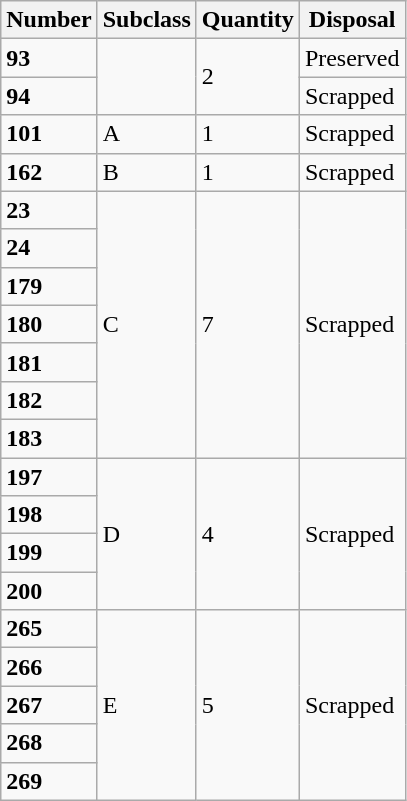<table class="wikitable sortable">
<tr>
<th>Number</th>
<th>Subclass</th>
<th>Quantity</th>
<th>Disposal</th>
</tr>
<tr>
<td><strong>93</strong></td>
<td rowspan="2"></td>
<td rowspan="2">2</td>
<td>Preserved</td>
</tr>
<tr>
<td><strong>94</strong></td>
<td>Scrapped</td>
</tr>
<tr>
<td><strong>101</strong></td>
<td>A</td>
<td>1</td>
<td>Scrapped</td>
</tr>
<tr>
<td><strong>162</strong></td>
<td>B</td>
<td>1</td>
<td>Scrapped</td>
</tr>
<tr>
<td><strong>23</strong></td>
<td rowspan="7">C</td>
<td rowspan="7">7</td>
<td rowspan="7">Scrapped</td>
</tr>
<tr>
<td><strong>24</strong></td>
</tr>
<tr>
<td><strong>179</strong></td>
</tr>
<tr>
<td><strong>180</strong></td>
</tr>
<tr>
<td><strong>181</strong></td>
</tr>
<tr>
<td><strong>182</strong></td>
</tr>
<tr>
<td><strong>183</strong></td>
</tr>
<tr>
<td><strong>197</strong></td>
<td rowspan="4">D</td>
<td rowspan="4">4</td>
<td rowspan="4">Scrapped</td>
</tr>
<tr>
<td><strong>198</strong></td>
</tr>
<tr>
<td><strong>199</strong></td>
</tr>
<tr>
<td><strong>200</strong></td>
</tr>
<tr>
<td><strong>265</strong></td>
<td rowspan="5">E</td>
<td rowspan="5">5</td>
<td rowspan="5">Scrapped</td>
</tr>
<tr>
<td><strong>266</strong></td>
</tr>
<tr>
<td><strong>267</strong></td>
</tr>
<tr>
<td><strong>268</strong></td>
</tr>
<tr>
<td><strong>269</strong></td>
</tr>
</table>
